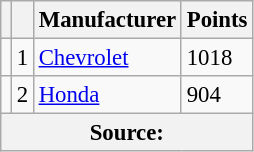<table class="wikitable" style="font-size: 95%;">
<tr>
<th scope="col"></th>
<th scope="col"></th>
<th scope="col">Manufacturer</th>
<th scope="col">Points</th>
</tr>
<tr>
<td align="left"></td>
<td align="center">1</td>
<td><a href='#'>Chevrolet</a></td>
<td>1018</td>
</tr>
<tr>
<td align="left"></td>
<td align="center">2</td>
<td><a href='#'>Honda</a></td>
<td>904</td>
</tr>
<tr>
<th colspan=4>Source:</th>
</tr>
</table>
